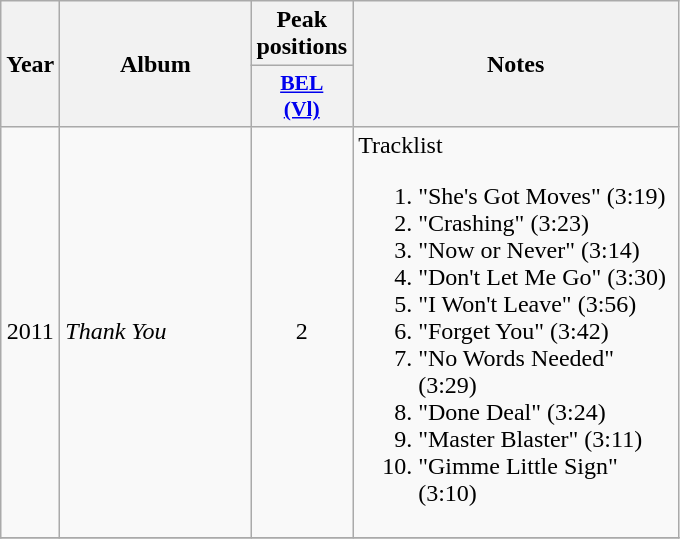<table class="wikitable">
<tr>
<th align="center" rowspan="2" width="10">Year</th>
<th align="center" rowspan="2" width="120">Album</th>
<th align="center" colspan="1" width="20">Peak positions</th>
<th align="center" rowspan="2" width="210">Notes</th>
</tr>
<tr>
<th scope="col" style="width:3em;font-size:90%;"><a href='#'>BEL <br> (Vl)</a><br></th>
</tr>
<tr>
<td style="text-align:center;">2011</td>
<td><em>Thank You</em></td>
<td style="text-align:center;">2</td>
<td>Tracklist<br><ol><li>"She's Got Moves" (3:19)</li><li>"Crashing" (3:23)</li><li>"Now or Never" (3:14)</li><li>"Don't Let Me Go" (3:30)</li><li>"I Won't Leave" (3:56)</li><li>"Forget You" (3:42)</li><li>"No Words Needed" (3:29)</li><li>"Done Deal" (3:24)</li><li>"Master Blaster" (3:11)</li><li>"Gimme Little Sign" (3:10)</li></ol></td>
</tr>
<tr>
</tr>
</table>
